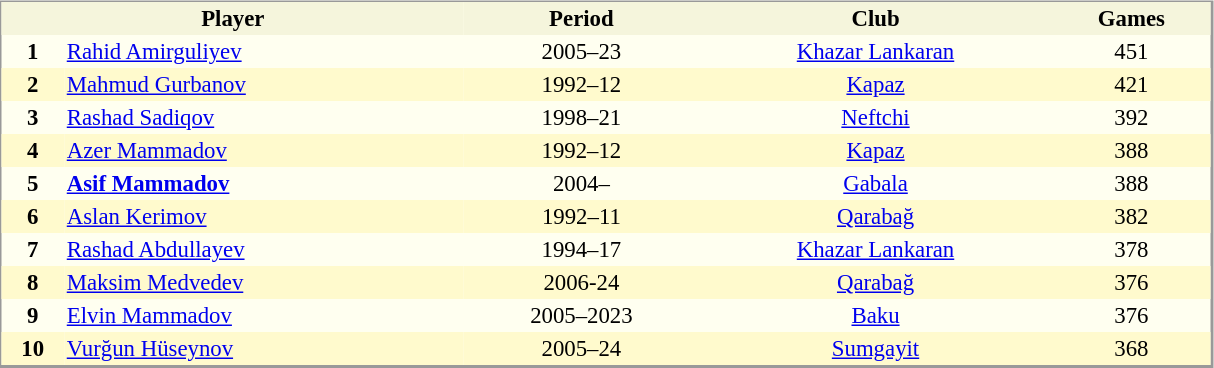<table align="left" cellpadding="2" cellspacing="0"  style="margin: 1em 0; border: 1px solid #999; border-right-width: 2px; border-bottom-width: 2px; background-color:ivory; width:64%; font-size: 95%;">
<tr style="background:beige;">
</tr>
<tr style="background:beige;">
<th colspan="2" align="center">Player</th>
<th align="center">Period</th>
<th align="center" abbr="Club">Club</th>
<th align="center">Games</th>
</tr>
<tr>
<th>1</th>
<td> <a href='#'>Rahid Amirguliyev</a></td>
<td align="center">2005–23</td>
<td align="center"><a href='#'>Khazar Lankaran</a></td>
<td align="center">451</td>
</tr>
<tr style="background:lemonchiffon;">
<th>2</th>
<td> <a href='#'>Mahmud Gurbanov</a></td>
<td align="center">1992–12</td>
<td align="center"><a href='#'>Kapaz</a></td>
<td align="center">421</td>
</tr>
<tr>
<th>3</th>
<td> <a href='#'>Rashad Sadiqov</a></td>
<td align="center">1998–21</td>
<td align="center"><a href='#'>Neftchi</a></td>
<td align="center">392</td>
</tr>
<tr style="background:lemonchiffon;">
<th>4</th>
<td> <a href='#'>Azer Mammadov</a></td>
<td align="center">1992–12</td>
<td align="center"><a href='#'>Kapaz</a></td>
<td align="center">388</td>
</tr>
<tr>
<th>5</th>
<td> <strong><a href='#'>Asif Mammadov</a></strong></td>
<td align="center">2004–</td>
<td align="center"><a href='#'>Gabala</a></td>
<td align="center">388</td>
</tr>
<tr style="background:lemonchiffon;">
<th>6</th>
<td> <a href='#'>Aslan Kerimov</a></td>
<td align="center">1992–11</td>
<td align="center"><a href='#'>Qarabağ</a></td>
<td align="center">382</td>
</tr>
<tr>
<th>7</th>
<td> <a href='#'>Rashad Abdullayev</a></td>
<td align="center">1994–17</td>
<td align="center"><a href='#'>Khazar Lankaran</a></td>
<td align="center">378</td>
</tr>
<tr style="background:lemonchiffon;">
<th>8</th>
<td> <a href='#'>Maksim Medvedev</a></td>
<td align="center">2006-24</td>
<td align="center"><a href='#'>Qarabağ</a></td>
<td align="center">376</td>
</tr>
<tr>
<th>9</th>
<td> <a href='#'>Elvin Mammadov</a></td>
<td align="center">2005–2023</td>
<td align="center"><a href='#'>Baku</a></td>
<td align="center">376</td>
</tr>
<tr style="background:lemonchiffon;">
<th>10</th>
<td> <a href='#'>Vurğun Hüseynov</a></td>
<td align="center">2005–24</td>
<td align="center"><a href='#'>Sumgayit</a></td>
<td align="center">368</td>
</tr>
<tr style="background:lemonchiffon;">
</tr>
</table>
